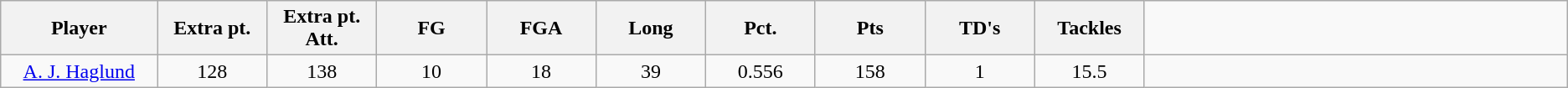<table class="wikitable sortable">
<tr>
<th bgcolor="#DDDDFF" width="10%">Player</th>
<th bgcolor="#DDDDFF" width="7%">Extra pt.</th>
<th bgcolor="#DDDDFF" width="7%">Extra pt. Att.</th>
<th bgcolor="#DDDDFF" width="7%">FG</th>
<th bgcolor="#DDDDFF" width="7%">FGA</th>
<th bgcolor="#DDDDFF" width="7%">Long</th>
<th bgcolor="#DDDDFF" width="7%">Pct.</th>
<th bgcolor="#DDDDFF" width="7%">Pts</th>
<th bgcolor="#DDDDFF" width="7%">TD's</th>
<th bgcolor="#DDDDFF" width="7%">Tackles</th>
</tr>
<tr align="center">
<td><a href='#'>A. J. Haglund</a></td>
<td>128</td>
<td>138</td>
<td>10</td>
<td>18</td>
<td>39</td>
<td>0.556</td>
<td>158</td>
<td>1</td>
<td>15.5</td>
<td></td>
</tr>
</table>
